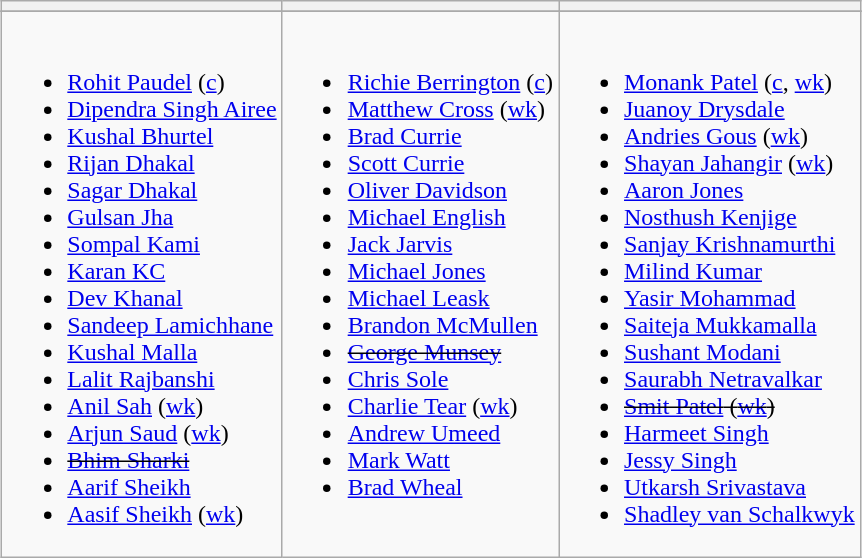<table class="wikitable" style="text-align:left; margin:auto">
<tr>
<th></th>
<th></th>
<th></th>
</tr>
<tr>
</tr>
<tr style="vertical-align:top">
<td><br><ul><li><a href='#'>Rohit Paudel</a> (<a href='#'>c</a>)</li><li><a href='#'>Dipendra Singh Airee</a></li><li><a href='#'>Kushal Bhurtel</a></li><li><a href='#'>Rijan Dhakal</a></li><li><a href='#'>Sagar Dhakal</a></li><li><a href='#'>Gulsan Jha</a></li><li><a href='#'>Sompal Kami</a></li><li><a href='#'>Karan KC</a></li><li><a href='#'>Dev Khanal</a></li><li><a href='#'>Sandeep Lamichhane</a></li><li><a href='#'>Kushal Malla</a></li><li><a href='#'>Lalit Rajbanshi</a></li><li><a href='#'>Anil Sah</a> (<a href='#'>wk</a>)</li><li><a href='#'>Arjun Saud</a> (<a href='#'>wk</a>)</li><li><s><a href='#'>Bhim Sharki</a></s></li><li><a href='#'>Aarif Sheikh</a></li><li><a href='#'>Aasif Sheikh</a> (<a href='#'>wk</a>)</li></ul></td>
<td><br><ul><li><a href='#'>Richie Berrington</a> (<a href='#'>c</a>)</li><li><a href='#'>Matthew Cross</a> (<a href='#'>wk</a>)</li><li><a href='#'>Brad Currie</a></li><li><a href='#'>Scott Currie</a></li><li><a href='#'>Oliver Davidson</a></li><li><a href='#'>Michael English</a></li><li><a href='#'>Jack Jarvis</a></li><li><a href='#'>Michael Jones</a></li><li><a href='#'>Michael Leask</a></li><li><a href='#'>Brandon McMullen</a></li><li><s><a href='#'>George Munsey</a></s></li><li><a href='#'>Chris Sole</a></li><li><a href='#'>Charlie Tear</a> (<a href='#'>wk</a>)</li><li><a href='#'>Andrew Umeed</a></li><li><a href='#'>Mark Watt</a></li><li><a href='#'>Brad Wheal</a></li></ul></td>
<td><br><ul><li><a href='#'>Monank Patel</a> (<a href='#'>c</a>, <a href='#'>wk</a>)</li><li><a href='#'>Juanoy Drysdale</a></li><li><a href='#'>Andries Gous</a> (<a href='#'>wk</a>)</li><li><a href='#'>Shayan Jahangir</a> (<a href='#'>wk</a>)</li><li><a href='#'>Aaron Jones</a></li><li><a href='#'>Nosthush Kenjige</a></li><li><a href='#'>Sanjay Krishnamurthi</a></li><li><a href='#'>Milind Kumar</a></li><li><a href='#'>Yasir Mohammad</a></li><li><a href='#'>Saiteja Mukkamalla</a></li><li><a href='#'>Sushant Modani</a></li><li><a href='#'>Saurabh Netravalkar</a></li><li><s><a href='#'>Smit Patel</a> (<a href='#'>wk</a>)</s></li><li><a href='#'>Harmeet Singh</a></li><li><a href='#'>Jessy Singh</a></li><li><a href='#'>Utkarsh Srivastava</a></li><li><a href='#'>Shadley van Schalkwyk</a></li></ul></td>
</tr>
</table>
